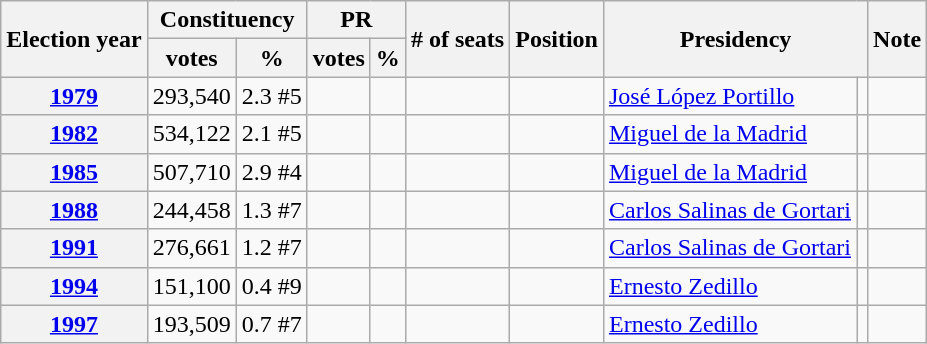<table class="wikitable">
<tr>
<th rowspan="2">Election year</th>
<th colspan="2">Constituency</th>
<th colspan="2">PR</th>
<th rowspan="2"># of seats</th>
<th rowspan="2">Position</th>
<th colspan="2" rowspan="2">Presidency</th>
<th rowspan="2">Note</th>
</tr>
<tr>
<th>votes</th>
<th>%</th>
<th>votes</th>
<th>%</th>
</tr>
<tr>
<th><a href='#'>1979</a></th>
<td>293,540</td>
<td>2.3 #5</td>
<td></td>
<td></td>
<td></td>
<td></td>
<td><a href='#'>José López Portillo</a></td>
<td></td>
<td></td>
</tr>
<tr>
<th><a href='#'>1982</a></th>
<td>534,122</td>
<td>2.1 #5</td>
<td></td>
<td></td>
<td></td>
<td></td>
<td><a href='#'>Miguel de la Madrid</a></td>
<td></td>
<td></td>
</tr>
<tr>
<th><a href='#'>1985</a></th>
<td>507,710</td>
<td>2.9 #4</td>
<td></td>
<td></td>
<td></td>
<td></td>
<td><a href='#'>Miguel de la Madrid</a></td>
<td></td>
<td></td>
</tr>
<tr>
<th><a href='#'>1988</a></th>
<td>244,458</td>
<td>1.3 #7</td>
<td></td>
<td></td>
<td></td>
<td></td>
<td><a href='#'>Carlos Salinas de Gortari</a></td>
<td></td>
<td></td>
</tr>
<tr>
<th><a href='#'>1991</a></th>
<td>276,661</td>
<td>1.2 #7</td>
<td></td>
<td></td>
<td></td>
<td></td>
<td><a href='#'>Carlos Salinas de Gortari</a></td>
<td></td>
<td></td>
</tr>
<tr>
<th><a href='#'>1994</a></th>
<td>151,100</td>
<td>0.4  #9</td>
<td></td>
<td></td>
<td></td>
<td></td>
<td><a href='#'>Ernesto Zedillo</a></td>
<td></td>
<td></td>
</tr>
<tr>
<th><a href='#'>1997</a></th>
<td>193,509</td>
<td>0.7  #7</td>
<td></td>
<td></td>
<td></td>
<td></td>
<td><a href='#'>Ernesto Zedillo</a></td>
<td></td>
<td></td>
</tr>
</table>
